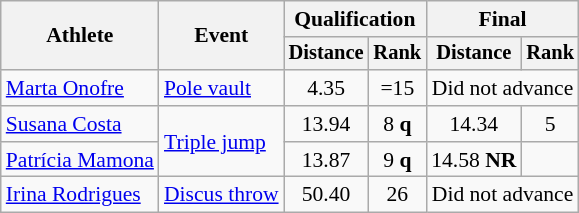<table class=wikitable style="font-size:90%">
<tr>
<th rowspan=2>Athlete</th>
<th rowspan=2>Event</th>
<th colspan=2>Qualification</th>
<th colspan=2>Final</th>
</tr>
<tr style="font-size:95%">
<th>Distance</th>
<th>Rank</th>
<th>Distance</th>
<th>Rank</th>
</tr>
<tr align=center>
<td align=left><a href='#'>Marta Onofre</a></td>
<td align=left><a href='#'>Pole vault</a></td>
<td>4.35</td>
<td>=15</td>
<td colspan=2>Did not advance</td>
</tr>
<tr align=center>
<td align=left><a href='#'>Susana Costa</a></td>
<td align=left rowspan=2><a href='#'>Triple jump</a></td>
<td>13.94</td>
<td>8 <strong>q</strong></td>
<td>14.34</td>
<td>5</td>
</tr>
<tr align=center>
<td align=left><a href='#'>Patrícia Mamona</a></td>
<td>13.87</td>
<td>9 <strong>q</strong></td>
<td>14.58 <strong>NR</strong></td>
<td></td>
</tr>
<tr align=center>
<td align=left><a href='#'>Irina Rodrigues</a></td>
<td align=left><a href='#'>Discus throw</a></td>
<td>50.40</td>
<td>26</td>
<td colspan=2>Did not advance</td>
</tr>
</table>
